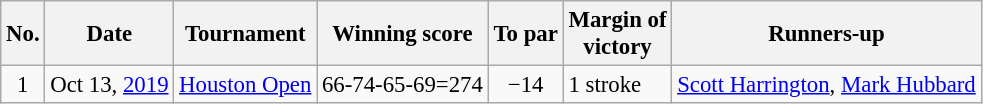<table class="wikitable" style="font-size:95%;">
<tr>
<th>No.</th>
<th>Date</th>
<th>Tournament</th>
<th>Winning score</th>
<th>To par</th>
<th>Margin of<br>victory</th>
<th>Runners-up</th>
</tr>
<tr>
<td align=center>1</td>
<td align=right>Oct 13, <a href='#'>2019</a></td>
<td><a href='#'>Houston Open</a></td>
<td align=right>66-74-65-69=274</td>
<td align=center>−14</td>
<td>1 stroke</td>
<td> <a href='#'>Scott Harrington</a>,  <a href='#'>Mark Hubbard</a></td>
</tr>
</table>
